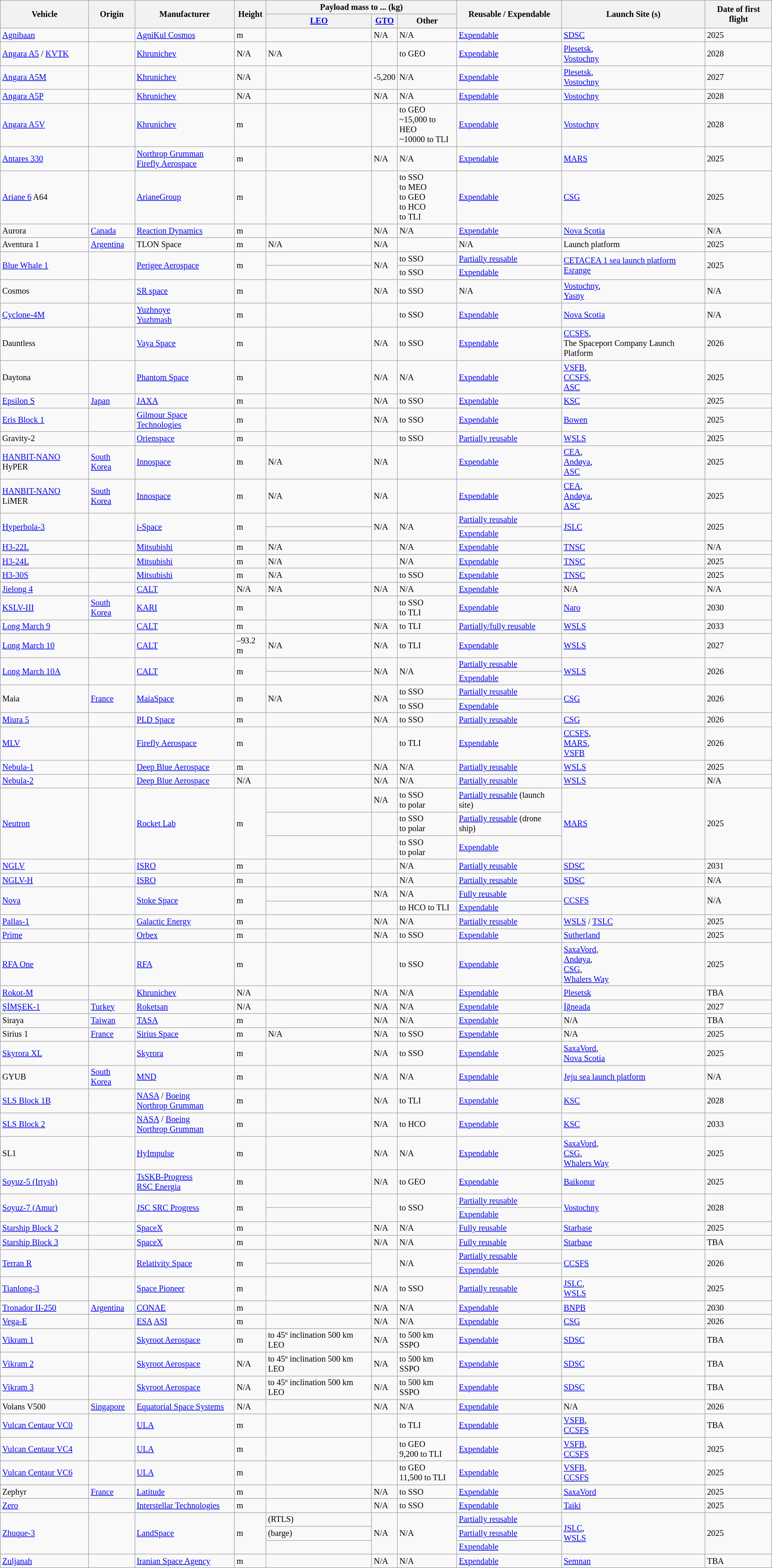<table class="wikitable sortable sticky-header-multi sort-under" style="font-size: 85%;">
<tr>
<th rowspan="2">Vehicle</th>
<th rowspan="2">Origin</th>
<th rowspan="2">Manufacturer</th>
<th rowspan="2">Height</th>
<th colspan="3">Payload mass to ... (kg)</th>
<th rowspan="2">Reusable / Expendable</th>
<th rowspan="2">Launch Site (s)</th>
<th rowspan="2">Date of first flight</th>
</tr>
<tr>
<th><a href='#'>LEO</a></th>
<th><a href='#'>GTO</a></th>
<th>Other</th>
</tr>
<tr>
<td><a href='#'>Agnibaan</a></td>
<td></td>
<td><a href='#'>AgniKul Cosmos</a></td>
<td> m</td>
<td></td>
<td>N/A</td>
<td>N/A</td>
<td><a href='#'>Expendable</a></td>
<td> <a href='#'>SDSC</a></td>
<td>2025</td>
</tr>
<tr>
<td><a href='#'>Angara A5</a> / <a href='#'>KVTK</a></td>
<td></td>
<td><a href='#'>Khrunichev</a></td>
<td>N/A</td>
<td>N/A</td>
<td></td>
<td> to GEO</td>
<td><a href='#'>Expendable</a></td>
<td> <a href='#'>Plesetsk</a>,<br> <a href='#'>Vostochny</a></td>
<td>2028</td>
</tr>
<tr>
<td><a href='#'>Angara A5M</a></td>
<td></td>
<td><a href='#'>Khrunichev</a></td>
<td>N/A</td>
<td></td>
<td>-5,200</td>
<td>N/A</td>
<td><a href='#'>Expendable</a></td>
<td> <a href='#'>Plesetsk</a>,<br> <a href='#'>Vostochny</a></td>
<td>2027</td>
</tr>
<tr>
<td><a href='#'>Angara A5P</a></td>
<td></td>
<td><a href='#'>Khrunichev</a></td>
<td>N/A</td>
<td></td>
<td>N/A</td>
<td>N/A</td>
<td><a href='#'>Expendable</a></td>
<td> <a href='#'>Vostochny</a></td>
<td>2028</td>
</tr>
<tr>
<td><a href='#'>Angara A5V</a></td>
<td></td>
<td><a href='#'>Khrunichev</a></td>
<td> m</td>
<td></td>
<td></td>
<td> to GEO<br>~15,000 to HEO<br>~10000 to TLI</td>
<td><a href='#'>Expendable</a></td>
<td> <a href='#'>Vostochny</a></td>
<td>2028</td>
</tr>
<tr>
<td><a href='#'>Antares 330</a></td>
<td></td>
<td><a href='#'>Northrop Grumman</a><br><a href='#'>Firefly Aerospace</a></td>
<td> m</td>
<td></td>
<td>N/A</td>
<td>N/A</td>
<td><a href='#'>Expendable</a></td>
<td> <a href='#'>MARS</a></td>
<td>2025</td>
</tr>
<tr>
<td><a href='#'>Ariane 6</a> A64</td>
<td></td>
<td><a href='#'>ArianeGroup</a></td>
<td> m</td>
<td></td>
<td></td>
<td> to SSO<br> to MEO<br> to GEO<br> to HCO<br> to TLI</td>
<td><a href='#'>Expendable</a></td>
<td> <a href='#'>CSG</a></td>
<td>2025</td>
</tr>
<tr>
<td>Aurora</td>
<td> <a href='#'>Canada</a></td>
<td><a href='#'>Reaction Dynamics</a></td>
<td> m</td>
<td></td>
<td>N/A</td>
<td>N/A</td>
<td><a href='#'>Expendable</a></td>
<td> <a href='#'>Nova Scotia</a></td>
<td>N/A</td>
</tr>
<tr>
<td>Aventura 1</td>
<td> <a href='#'>Argentina</a></td>
<td>TLON Space</td>
<td> m</td>
<td>N/A</td>
<td>N/A</td>
<td></td>
<td>N/A</td>
<td> Launch platform</td>
<td>2025</td>
</tr>
<tr>
<td rowspan="2"><a href='#'>Blue Whale 1</a></td>
<td rowspan="2"></td>
<td rowspan="2"><a href='#'>Perigee Aerospace</a></td>
<td rowspan="2"> m</td>
<td></td>
<td rowspan="2">N/A</td>
<td> to SSO</td>
<td><a href='#'>Partially reusable</a></td>
<td rowspan="2"> <a href='#'>CETACEA 1 sea launch platform</a> <a href='#'>Esrange</a></td>
<td rowspan="2">2025</td>
</tr>
<tr>
<td></td>
<td> to SSO</td>
<td><a href='#'>Expendable</a></td>
</tr>
<tr>
<td>Cosmos</td>
<td></td>
<td><a href='#'>SR space</a></td>
<td> m</td>
<td></td>
<td>N/A</td>
<td> to SSO</td>
<td>N/A</td>
<td> <a href='#'>Vostochny</a>,<br> <a href='#'>Yasny</a></td>
<td>N/A</td>
</tr>
<tr>
<td><a href='#'>Cyclone-4M</a></td>
<td></td>
<td><a href='#'>Yuzhnoye</a> <br> <a href='#'>Yuzhmash</a></td>
<td> m</td>
<td></td>
<td></td>
<td> to SSO</td>
<td><a href='#'>Expendable</a></td>
<td> <a href='#'>Nova Scotia</a></td>
<td>N/A</td>
</tr>
<tr>
<td>Dauntless</td>
<td></td>
<td><a href='#'>Vaya Space</a></td>
<td> m</td>
<td></td>
<td>N/A</td>
<td> to SSO</td>
<td><a href='#'>Expendable</a></td>
<td> <a href='#'>CCSFS</a>,<br> The Spaceport Company Launch Platform</td>
<td>2026</td>
</tr>
<tr>
<td>Daytona</td>
<td></td>
<td><a href='#'>Phantom Space</a></td>
<td> m</td>
<td></td>
<td>N/A</td>
<td>N/A</td>
<td><a href='#'>Expendable</a></td>
<td> <a href='#'>VSFB</a>,<br> <a href='#'>CCSFS</a>,<br> <a href='#'>ASC</a></td>
<td>2025</td>
</tr>
<tr>
<td><a href='#'>Epsilon S</a></td>
<td> <a href='#'>Japan</a></td>
<td><a href='#'>JAXA</a></td>
<td> m</td>
<td></td>
<td>N/A</td>
<td> to SSO</td>
<td><a href='#'>Expendable</a></td>
<td> <a href='#'>KSC</a></td>
<td>2025</td>
</tr>
<tr>
<td><a href='#'>Eris Block 1</a></td>
<td></td>
<td><a href='#'>Gilmour Space Technologies</a></td>
<td> m</td>
<td></td>
<td>N/A</td>
<td> to SSO</td>
<td><a href='#'>Expendable</a></td>
<td> <a href='#'>Bowen</a></td>
<td>2025</td>
</tr>
<tr>
<td>Gravity-2</td>
<td></td>
<td><a href='#'>Orienspace</a></td>
<td> m</td>
<td></td>
<td></td>
<td> to SSO</td>
<td><a href='#'>Partially reusable</a></td>
<td> <a href='#'>WSLS</a></td>
<td>2025</td>
</tr>
<tr>
<td><a href='#'>HANBIT-NANO</a> HyPER</td>
<td> <a href='#'>South Korea</a></td>
<td><a href='#'>Innospace</a></td>
<td> m</td>
<td>N/A</td>
<td>N/A</td>
<td></td>
<td><a href='#'>Expendable</a></td>
<td> <a href='#'>CEA</a>,<br> <a href='#'>Andøya</a>,<br> <a href='#'>ASC</a></td>
<td>2025</td>
</tr>
<tr>
<td><a href='#'>HANBIT-NANO</a> LiMER</td>
<td> <a href='#'>South Korea</a></td>
<td><a href='#'>Innospace</a></td>
<td> m</td>
<td>N/A</td>
<td>N/A</td>
<td></td>
<td><a href='#'>Expendable</a></td>
<td> <a href='#'>CEA</a>,<br> <a href='#'>Andøya</a>,<br> <a href='#'>ASC</a></td>
<td>2025</td>
</tr>
<tr>
<td rowspan="2"><a href='#'>Hyperbola-3</a></td>
<td rowspan="2"></td>
<td rowspan="2"><a href='#'>i-Space</a></td>
<td rowspan="2"> m</td>
<td></td>
<td rowspan="2">N/A</td>
<td rowspan="2">N/A</td>
<td><a href='#'>Partially reusable</a></td>
<td rowspan="2"> <a href='#'>JSLC</a></td>
<td rowspan="2">2025</td>
</tr>
<tr>
<td></td>
<td><a href='#'>Expendable</a></td>
</tr>
<tr>
<td><a href='#'>H3-22L</a></td>
<td></td>
<td><a href='#'>Mitsubishi</a></td>
<td> m</td>
<td>N/A</td>
<td></td>
<td>N/A</td>
<td><a href='#'>Expendable</a></td>
<td> <a href='#'>TNSC</a></td>
<td>N/A</td>
</tr>
<tr>
<td><a href='#'>H3-24L</a></td>
<td></td>
<td><a href='#'>Mitsubishi</a></td>
<td> m</td>
<td>N/A</td>
<td></td>
<td>N/A</td>
<td><a href='#'>Expendable</a></td>
<td> <a href='#'>TNSC</a></td>
<td>2025</td>
</tr>
<tr>
<td><a href='#'>H3-30S</a></td>
<td></td>
<td><a href='#'>Mitsubishi</a></td>
<td> m</td>
<td>N/A</td>
<td></td>
<td> to SSO</td>
<td><a href='#'>Expendable</a></td>
<td> <a href='#'>TNSC</a></td>
<td>2025</td>
</tr>
<tr>
<td><a href='#'>Jielong 4</a></td>
<td></td>
<td><a href='#'>CALT</a></td>
<td>N/A</td>
<td>N/A</td>
<td>N/A</td>
<td>N/A</td>
<td><a href='#'>Expendable</a></td>
<td>N/A</td>
<td>N/A</td>
</tr>
<tr>
<td><a href='#'>KSLV-III</a></td>
<td> <a href='#'>South Korea</a></td>
<td><a href='#'>KARI</a></td>
<td> m</td>
<td></td>
<td></td>
<td> to SSO<br> to TLI</td>
<td><a href='#'>Expendable</a></td>
<td> <a href='#'>Naro</a></td>
<td>2030</td>
</tr>
<tr>
<td><a href='#'>Long March 9</a></td>
<td></td>
<td><a href='#'>CALT</a></td>
<td> m</td>
<td></td>
<td>N/A</td>
<td> to TLI</td>
<td><a href='#'>Partially/fully reusable</a></td>
<td> <a href='#'>WSLS</a></td>
<td>2033</td>
</tr>
<tr>
<td><a href='#'>Long March 10</a></td>
<td></td>
<td><a href='#'>CALT</a></td>
<td>–93.2 m</td>
<td>N/A</td>
<td>N/A</td>
<td> to TLI</td>
<td><a href='#'>Expendable</a></td>
<td> <a href='#'>WSLS</a></td>
<td>2027</td>
</tr>
<tr>
<td rowspan="2"><a href='#'>Long March 10A</a></td>
<td rowspan="2"></td>
<td rowspan="2"><a href='#'>CALT</a></td>
<td rowspan="2"> m</td>
<td></td>
<td rowspan="2">N/A</td>
<td rowspan="2">N/A</td>
<td><a href='#'>Partially reusable</a></td>
<td rowspan="2"> <a href='#'>WSLS</a></td>
<td rowspan="2">2026</td>
</tr>
<tr>
<td></td>
<td><a href='#'>Expendable</a></td>
</tr>
<tr>
<td rowspan="2">Maia</td>
<td rowspan="2"> <a href='#'>France</a></td>
<td rowspan="2"><a href='#'>MaiaSpace</a></td>
<td rowspan="2"> m</td>
<td rowspan="2">N/A</td>
<td rowspan="2">N/A</td>
<td> to SSO</td>
<td><a href='#'>Partially reusable</a></td>
<td rowspan="2"> <a href='#'>CSG</a></td>
<td rowspan="2">2026</td>
</tr>
<tr>
<td> to SSO</td>
<td><a href='#'>Expendable</a></td>
</tr>
<tr>
<td><a href='#'>Miura 5</a></td>
<td></td>
<td><a href='#'>PLD Space</a></td>
<td> m</td>
<td></td>
<td>N/A</td>
<td> to SSO</td>
<td><a href='#'>Partially reusable</a></td>
<td> <a href='#'>CSG</a></td>
<td>2026</td>
</tr>
<tr>
<td><a href='#'>MLV</a></td>
<td></td>
<td><a href='#'>Firefly Aerospace</a></td>
<td> m</td>
<td></td>
<td></td>
<td> to TLI</td>
<td><a href='#'>Expendable</a></td>
<td> <a href='#'>CCSFS</a>,<br> <a href='#'>MARS</a>,<br> <a href='#'>VSFB</a></td>
<td>2026</td>
</tr>
<tr>
<td><a href='#'>Nebula-1</a></td>
<td></td>
<td><a href='#'>Deep Blue Aerospace</a></td>
<td> m</td>
<td></td>
<td>N/A</td>
<td>N/A</td>
<td><a href='#'>Partially reusable</a></td>
<td> <a href='#'>WSLS</a></td>
<td>2025</td>
</tr>
<tr>
<td><a href='#'>Nebula-2</a></td>
<td></td>
<td><a href='#'>Deep Blue Aerospace</a></td>
<td>N/A</td>
<td></td>
<td>N/A</td>
<td>N/A</td>
<td><a href='#'>Partially reusable</a></td>
<td> <a href='#'>WSLS</a></td>
<td>N/A</td>
</tr>
<tr>
<td rowspan="3"><a href='#'>Neutron</a></td>
<td rowspan="3"><br></td>
<td rowspan="3"><a href='#'>Rocket Lab</a></td>
<td rowspan="3"> m</td>
<td></td>
<td>N/A</td>
<td> to SSO<br> to polar</td>
<td><a href='#'>Partially reusable</a> (launch site)</td>
<td rowspan="3"> <a href='#'>MARS</a></td>
<td rowspan="3">2025</td>
</tr>
<tr>
<td></td>
<td></td>
<td> to SSO<br> to polar</td>
<td><a href='#'>Partially reusable</a> (drone ship)</td>
</tr>
<tr>
<td></td>
<td></td>
<td> to SSO<br> to polar</td>
<td><a href='#'>Expendable</a></td>
</tr>
<tr>
<td><a href='#'>NGLV</a></td>
<td></td>
<td><a href='#'>ISRO</a></td>
<td> m</td>
<td></td>
<td></td>
<td>N/A</td>
<td><a href='#'>Partially reusable</a></td>
<td> <a href='#'>SDSC</a></td>
<td>2031</td>
</tr>
<tr>
<td><a href='#'>NGLV-H</a></td>
<td></td>
<td><a href='#'>ISRO</a></td>
<td> m</td>
<td></td>
<td></td>
<td>N/A</td>
<td><a href='#'>Partially reusable</a></td>
<td> <a href='#'>SDSC</a></td>
<td>N/A</td>
</tr>
<tr>
<td rowspan="2"><a href='#'>Nova</a></td>
<td rowspan="2"></td>
<td rowspan="2"><a href='#'>Stoke Space</a></td>
<td rowspan="2"> m</td>
<td></td>
<td>N/A</td>
<td>N/A</td>
<td><a href='#'>Fully reusable</a></td>
<td rowspan="2"> <a href='#'>CCSFS</a></td>
<td rowspan="2">N/A</td>
</tr>
<tr>
<td></td>
<td></td>
<td> to HCO  to TLI</td>
<td><a href='#'>Expendable</a></td>
</tr>
<tr>
<td><a href='#'>Pallas-1</a></td>
<td></td>
<td><a href='#'>Galactic Energy</a></td>
<td> m</td>
<td></td>
<td>N/A</td>
<td>N/A</td>
<td><a href='#'>Partially reusable</a></td>
<td> <a href='#'>WSLS</a> / <a href='#'>TSLC</a></td>
<td>2025</td>
</tr>
<tr>
<td><a href='#'>Prime</a></td>
<td></td>
<td><a href='#'>Orbex</a></td>
<td> m</td>
<td></td>
<td>N/A</td>
<td> to SSO</td>
<td><a href='#'>Expendable</a></td>
<td> <a href='#'>Sutherland</a></td>
<td>2025</td>
</tr>
<tr>
<td><a href='#'>RFA One</a></td>
<td></td>
<td><a href='#'>RFA</a></td>
<td> m</td>
<td></td>
<td></td>
<td> to SSO</td>
<td><a href='#'>Expendable</a></td>
<td> <a href='#'>SaxaVord</a>,<br> <a href='#'>Andøya</a>,<br> <a href='#'>CSG</a>,<br> <a href='#'>Whalers Way</a></td>
<td>2025</td>
</tr>
<tr>
<td><a href='#'>Rokot-M</a></td>
<td></td>
<td><a href='#'>Khrunichev</a></td>
<td>N/A</td>
<td></td>
<td>N/A</td>
<td>N/A</td>
<td><a href='#'>Expendable</a></td>
<td> <a href='#'>Plesetsk</a></td>
<td>TBA</td>
</tr>
<tr>
<td><a href='#'>ŞİMŞEK-1</a></td>
<td> <a href='#'>Turkey</a></td>
<td><a href='#'>Roketsan</a></td>
<td>N/A</td>
<td></td>
<td>N/A</td>
<td>N/A</td>
<td><a href='#'>Expendable</a></td>
<td> <a href='#'>İğneada</a></td>
<td>2027</td>
</tr>
<tr>
<td>Siraya</td>
<td> <a href='#'>Taiwan</a></td>
<td><a href='#'>TASA</a></td>
<td> m</td>
<td></td>
<td>N/A</td>
<td>N/A</td>
<td><a href='#'>Expendable</a></td>
<td>N/A</td>
<td>TBA</td>
</tr>
<tr>
<td>Sirius 1</td>
<td> <a href='#'>France</a></td>
<td><a href='#'>Sirius Space</a></td>
<td> m</td>
<td>N/A</td>
<td>N/A</td>
<td> to SSO</td>
<td><a href='#'>Expendable</a></td>
<td>N/A</td>
<td>2025</td>
</tr>
<tr>
<td><a href='#'>Skyrora XL</a></td>
<td></td>
<td><a href='#'>Skyrora</a></td>
<td> m</td>
<td></td>
<td>N/A</td>
<td> to SSO</td>
<td><a href='#'>Expendable</a></td>
<td> <a href='#'>SaxaVord</a>,<br> <a href='#'>Nova Scotia</a></td>
<td>2025</td>
</tr>
<tr>
<td>GYUB</td>
<td> <a href='#'>South Korea</a></td>
<td><a href='#'>MND</a></td>
<td> m</td>
<td></td>
<td>N/A</td>
<td>N/A</td>
<td><a href='#'>Expendable</a></td>
<td> <a href='#'>Jeju sea launch platform</a></td>
<td>N/A</td>
</tr>
<tr>
<td><a href='#'>SLS Block 1B</a></td>
<td></td>
<td><a href='#'>NASA</a> / <a href='#'>Boeing</a> <br> <a href='#'>Northrop Grumman</a></td>
<td> m</td>
<td></td>
<td>N/A</td>
<td> to TLI</td>
<td><a href='#'>Expendable</a></td>
<td> <a href='#'>KSC</a></td>
<td>2028</td>
</tr>
<tr>
<td><a href='#'>SLS Block 2</a></td>
<td></td>
<td><a href='#'>NASA</a> / <a href='#'>Boeing</a> <br> <a href='#'>Northrop Grumman</a></td>
<td> m</td>
<td></td>
<td>N/A</td>
<td> to HCO</td>
<td><a href='#'>Expendable</a></td>
<td> <a href='#'>KSC</a></td>
<td>2033</td>
</tr>
<tr>
<td>SL1</td>
<td></td>
<td><a href='#'>HyImpulse</a></td>
<td> m</td>
<td></td>
<td>N/A</td>
<td>N/A</td>
<td><a href='#'>Expendable</a></td>
<td> <a href='#'>SaxaVord</a>,<br> <a href='#'>CSG</a>,<br> <a href='#'>Whalers Way</a></td>
<td>2025</td>
</tr>
<tr>
<td><a href='#'>Soyuz-5 (Irtysh)</a></td>
<td></td>
<td><a href='#'>TsSKB-Progress</a><br><a href='#'>RSC Energia</a></td>
<td> m</td>
<td></td>
<td>N/A</td>
<td> to GEO</td>
<td><a href='#'>Expendable</a></td>
<td> <a href='#'>Baikonur</a></td>
<td>2025</td>
</tr>
<tr>
<td rowspan="2"><a href='#'>Soyuz-7 (Amur)</a></td>
<td rowspan="2"></td>
<td rowspan="2"><a href='#'>JSC SRC Progress</a></td>
<td rowspan="2"> m</td>
<td></td>
<td rowspan="2"></td>
<td rowspan="2"> to SSO</td>
<td><a href='#'>Partially reusable</a></td>
<td rowspan="2"> <a href='#'>Vostochny</a></td>
<td rowspan="2">2028</td>
</tr>
<tr>
<td></td>
<td><a href='#'>Expendable</a></td>
</tr>
<tr>
<td><a href='#'>Starship Block 2</a></td>
<td></td>
<td><a href='#'>SpaceX</a></td>
<td> m</td>
<td></td>
<td>N/A</td>
<td>N/A</td>
<td><a href='#'>Fully reusable</a></td>
<td> <a href='#'>Starbase</a></td>
<td>2025</td>
</tr>
<tr>
<td><a href='#'>Starship Block 3</a></td>
<td></td>
<td><a href='#'>SpaceX</a></td>
<td> m</td>
<td></td>
<td>N/A</td>
<td>N/A</td>
<td><a href='#'>Fully reusable</a></td>
<td> <a href='#'>Starbase</a></td>
<td>TBA</td>
</tr>
<tr>
<td rowspan="2"><a href='#'>Terran R</a></td>
<td rowspan="2"></td>
<td rowspan="2"><a href='#'>Relativity Space</a></td>
<td rowspan="2"> m</td>
<td></td>
<td rowspan="2"></td>
<td rowspan="2">N/A</td>
<td><a href='#'>Partially reusable</a></td>
<td rowspan="2"> <a href='#'>CCSFS</a></td>
<td rowspan="2">2026</td>
</tr>
<tr>
<td></td>
<td><a href='#'>Expendable</a></td>
</tr>
<tr>
<td><a href='#'>Tianlong-3</a></td>
<td></td>
<td><a href='#'>Space Pioneer</a></td>
<td> m</td>
<td></td>
<td>N/A</td>
<td> to SSO</td>
<td><a href='#'>Partially reusable</a></td>
<td> <a href='#'>JSLC</a>,<br> <a href='#'>WSLS</a></td>
<td>2025</td>
</tr>
<tr>
<td><a href='#'>Tronador II-250</a></td>
<td> <a href='#'>Argentina</a></td>
<td><a href='#'>CONAE</a></td>
<td> m</td>
<td></td>
<td>N/A</td>
<td>N/A</td>
<td><a href='#'>Expendable</a></td>
<td> <a href='#'>BNPB</a></td>
<td>2030</td>
</tr>
<tr>
<td><a href='#'>Vega-E</a></td>
<td></td>
<td><a href='#'>ESA</a> <a href='#'>ASI</a></td>
<td> m</td>
<td></td>
<td>N/A</td>
<td>N/A</td>
<td><a href='#'>Expendable</a></td>
<td> <a href='#'>CSG</a></td>
<td>2026</td>
</tr>
<tr>
<td><a href='#'>Vikram 1</a></td>
<td></td>
<td><a href='#'>Skyroot Aerospace</a></td>
<td> m</td>
<td> to 45º inclination 500 km LEO</td>
<td>N/A</td>
<td> to 500 km SSPO</td>
<td><a href='#'>Expendable</a></td>
<td> <a href='#'>SDSC</a></td>
<td>TBA</td>
</tr>
<tr>
<td><a href='#'>Vikram 2</a></td>
<td></td>
<td><a href='#'>Skyroot Aerospace</a></td>
<td>N/A</td>
<td> to 45º inclination 500 km LEO</td>
<td>N/A</td>
<td> to 500 km SSPO</td>
<td><a href='#'>Expendable</a></td>
<td> <a href='#'>SDSC</a></td>
<td>TBA</td>
</tr>
<tr>
<td><a href='#'>Vikram 3</a></td>
<td></td>
<td><a href='#'>Skyroot Aerospace</a></td>
<td>N/A</td>
<td> to 45º inclination 500 km LEO</td>
<td>N/A</td>
<td> to 500 km SSPO</td>
<td><a href='#'>Expendable</a></td>
<td> <a href='#'>SDSC</a></td>
<td>TBA</td>
</tr>
<tr>
<td>Volans V500</td>
<td> <a href='#'>Singapore</a></td>
<td><a href='#'>Equatorial Space Systems</a></td>
<td>N/A</td>
<td></td>
<td>N/A</td>
<td>N/A</td>
<td><a href='#'>Expendable</a></td>
<td>N/A</td>
<td>2026</td>
</tr>
<tr>
<td><a href='#'>Vulcan Centaur VC0</a></td>
<td></td>
<td><a href='#'>ULA</a></td>
<td> m</td>
<td></td>
<td></td>
<td> to TLI</td>
<td><a href='#'>Expendable</a></td>
<td> <a href='#'>VSFB</a>,<br> <a href='#'>CCSFS</a></td>
<td>TBA</td>
</tr>
<tr>
<td><a href='#'>Vulcan Centaur VC4</a></td>
<td></td>
<td><a href='#'>ULA</a></td>
<td> m</td>
<td></td>
<td></td>
<td> to GEO <br>9,200 to TLI</td>
<td><a href='#'>Expendable</a></td>
<td> <a href='#'>VSFB</a>,<br> <a href='#'>CCSFS</a></td>
<td>2025</td>
</tr>
<tr>
<td><a href='#'>Vulcan Centaur VC6</a></td>
<td></td>
<td><a href='#'>ULA</a></td>
<td> m</td>
<td></td>
<td></td>
<td> to GEO<br>11,500 to TLI</td>
<td><a href='#'>Expendable</a></td>
<td> <a href='#'>VSFB</a>,<br> <a href='#'>CCSFS</a></td>
<td>2025</td>
</tr>
<tr>
<td>Zephyr</td>
<td> <a href='#'>France</a></td>
<td><a href='#'>Latitude</a></td>
<td> m</td>
<td></td>
<td>N/A</td>
<td> to SSO</td>
<td><a href='#'>Expendable</a></td>
<td> <a href='#'>SaxaVord</a></td>
<td>2025</td>
</tr>
<tr>
<td><a href='#'>Zero</a></td>
<td></td>
<td><a href='#'>Interstellar Technologies</a></td>
<td> m</td>
<td></td>
<td>N/A</td>
<td> to SSO</td>
<td><a href='#'>Expendable</a></td>
<td> <a href='#'>Taiki</a></td>
<td>2025</td>
</tr>
<tr>
<td rowspan="3"><a href='#'>Zhuque-3</a></td>
<td rowspan="3"></td>
<td rowspan="3"><a href='#'>LandSpace</a></td>
<td rowspan="3"> m</td>
<td> (RTLS)</td>
<td rowspan="3">N/A</td>
<td rowspan="3">N/A</td>
<td><a href='#'>Partially reusable</a></td>
<td rowspan="3"> <a href='#'>JSLC</a>,<br> <a href='#'>WSLS</a></td>
<td rowspan="3">2025</td>
</tr>
<tr>
<td> (barge)</td>
<td><a href='#'>Partially reusable</a></td>
</tr>
<tr>
<td></td>
<td><a href='#'>Expendable</a></td>
</tr>
<tr>
<td><a href='#'>Zuljanah</a></td>
<td></td>
<td><a href='#'>Iranian Space Agency</a></td>
<td> m</td>
<td></td>
<td>N/A</td>
<td>N/A</td>
<td><a href='#'>Expendable</a></td>
<td> <a href='#'>Semnan</a></td>
<td>TBA</td>
</tr>
</table>
